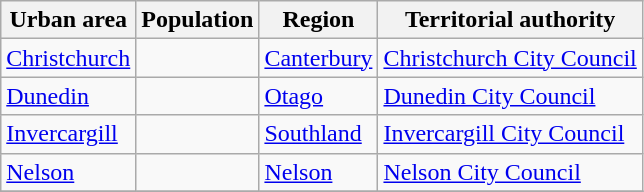<table class="wikitable sortable">
<tr>
<th align="left">Urban area</th>
<th>Population</th>
<th>Region</th>
<th>Territorial authority</th>
</tr>
<tr>
<td><a href='#'>Christchurch</a></td>
<td></td>
<td><a href='#'>Canterbury</a></td>
<td><a href='#'>Christchurch City Council</a></td>
</tr>
<tr>
<td><a href='#'>Dunedin</a></td>
<td></td>
<td><a href='#'>Otago</a></td>
<td><a href='#'>Dunedin City Council</a></td>
</tr>
<tr>
<td><a href='#'>Invercargill</a></td>
<td></td>
<td><a href='#'>Southland</a></td>
<td><a href='#'>Invercargill City Council</a></td>
</tr>
<tr>
<td><a href='#'>Nelson</a></td>
<td></td>
<td><a href='#'>Nelson</a></td>
<td><a href='#'>Nelson City Council</a></td>
</tr>
<tr>
</tr>
</table>
